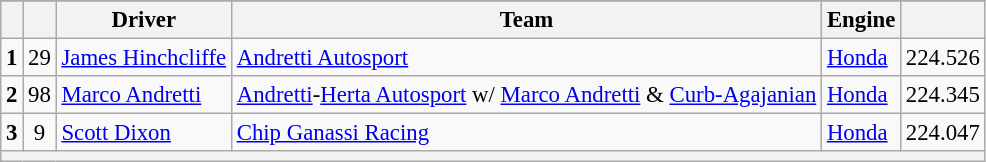<table class="wikitable" style="font-size:95%;">
<tr>
</tr>
<tr>
<th></th>
<th></th>
<th>Driver</th>
<th>Team</th>
<th>Engine</th>
<th></th>
</tr>
<tr>
<td style="text-align:center;"><strong>1</strong></td>
<td style="text-align:center;">29</td>
<td> <a href='#'>James Hinchcliffe</a></td>
<td><a href='#'>Andretti Autosport</a></td>
<td><a href='#'>Honda</a></td>
<td>224.526</td>
</tr>
<tr>
<td style="text-align:center;"><strong>2</strong></td>
<td style="text-align:center;">98</td>
<td> <a href='#'>Marco Andretti</a></td>
<td><a href='#'>Andretti</a>-<a href='#'>Herta Autosport</a> w/ <a href='#'>Marco Andretti</a> & <a href='#'>Curb-Agajanian</a></td>
<td><a href='#'>Honda</a></td>
<td>224.345</td>
</tr>
<tr>
<td style="text-align:center;"><strong>3</strong></td>
<td style="text-align:center;">9</td>
<td> <a href='#'>Scott Dixon</a></td>
<td><a href='#'>Chip Ganassi Racing</a></td>
<td><a href='#'>Honda</a></td>
<td>224.047</td>
</tr>
<tr>
<th colspan=6></th>
</tr>
</table>
